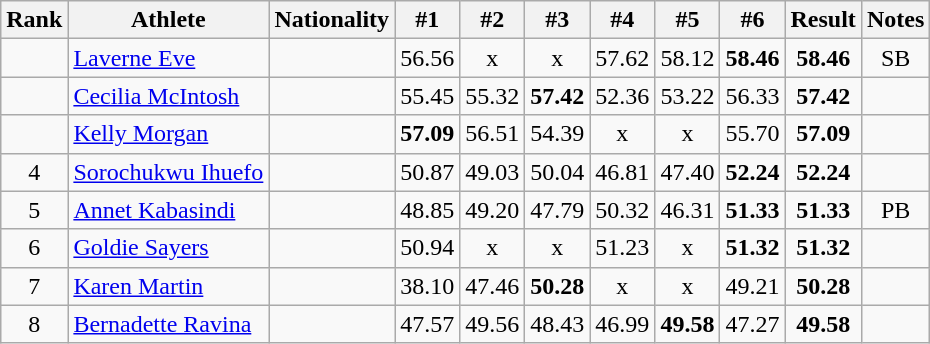<table class="wikitable sortable" style="text-align:center">
<tr>
<th>Rank</th>
<th>Athlete</th>
<th>Nationality</th>
<th>#1</th>
<th>#2</th>
<th>#3</th>
<th>#4</th>
<th>#5</th>
<th>#6</th>
<th>Result</th>
<th>Notes</th>
</tr>
<tr>
<td></td>
<td align="left"><a href='#'>Laverne Eve</a></td>
<td align=left></td>
<td>56.56</td>
<td>x</td>
<td>x</td>
<td>57.62</td>
<td>58.12</td>
<td><strong>58.46</strong></td>
<td><strong>58.46</strong></td>
<td>SB</td>
</tr>
<tr>
<td></td>
<td align="left"><a href='#'>Cecilia McIntosh</a></td>
<td align=left></td>
<td>55.45</td>
<td>55.32</td>
<td><strong>57.42</strong></td>
<td>52.36</td>
<td>53.22</td>
<td>56.33</td>
<td><strong>57.42</strong></td>
<td></td>
</tr>
<tr>
<td></td>
<td align="left"><a href='#'>Kelly Morgan</a></td>
<td align=left></td>
<td><strong>57.09</strong></td>
<td>56.51</td>
<td>54.39</td>
<td>x</td>
<td>x</td>
<td>55.70</td>
<td><strong>57.09</strong></td>
<td></td>
</tr>
<tr>
<td>4</td>
<td align="left"><a href='#'>Sorochukwu Ihuefo</a></td>
<td align=left></td>
<td>50.87</td>
<td>49.03</td>
<td>50.04</td>
<td>46.81</td>
<td>47.40</td>
<td><strong>52.24</strong></td>
<td><strong>52.24</strong></td>
<td></td>
</tr>
<tr>
<td>5</td>
<td align="left"><a href='#'>Annet Kabasindi</a></td>
<td align=left></td>
<td>48.85</td>
<td>49.20</td>
<td>47.79</td>
<td>50.32</td>
<td>46.31</td>
<td><strong>51.33</strong></td>
<td><strong>51.33</strong></td>
<td>PB</td>
</tr>
<tr>
<td>6</td>
<td align="left"><a href='#'>Goldie Sayers</a></td>
<td align=left></td>
<td>50.94</td>
<td>x</td>
<td>x</td>
<td>51.23</td>
<td>x</td>
<td><strong>51.32</strong></td>
<td><strong>51.32</strong></td>
<td></td>
</tr>
<tr>
<td>7</td>
<td align="left"><a href='#'>Karen Martin</a></td>
<td align=left></td>
<td>38.10</td>
<td>47.46</td>
<td><strong>50.28</strong></td>
<td>x</td>
<td>x</td>
<td>49.21</td>
<td><strong>50.28</strong></td>
<td></td>
</tr>
<tr>
<td>8</td>
<td align="left"><a href='#'>Bernadette Ravina</a></td>
<td align=left></td>
<td>47.57</td>
<td>49.56</td>
<td>48.43</td>
<td>46.99</td>
<td><strong>49.58</strong></td>
<td>47.27</td>
<td><strong>49.58</strong></td>
<td></td>
</tr>
</table>
